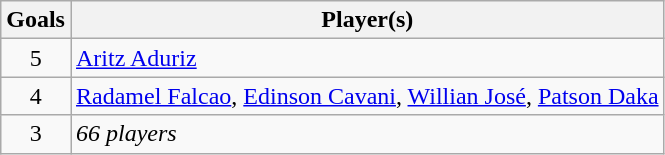<table class="wikitable">
<tr>
<th>Goals</th>
<th>Player(s)</th>
</tr>
<tr>
<td align=center>5</td>
<td><a href='#'>Aritz Aduriz</a></td>
</tr>
<tr>
<td align=center>4</td>
<td><a href='#'>Radamel Falcao</a>, <a href='#'>Edinson Cavani</a>, <a href='#'>Willian José</a>, <a href='#'>Patson Daka</a></td>
</tr>
<tr>
<td align=center>3</td>
<td><em>66 players</em></td>
</tr>
</table>
